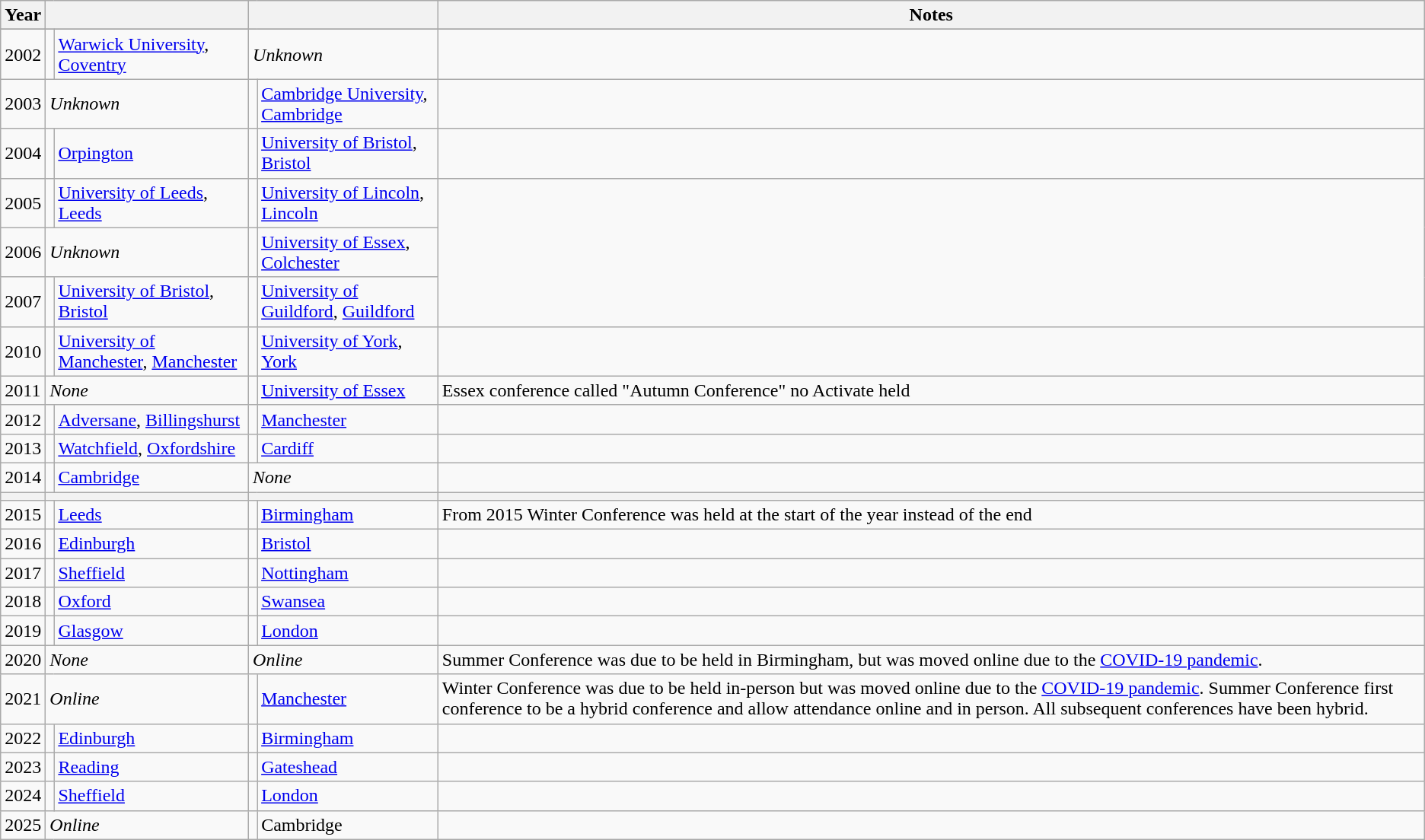<table class="wikitable">
<tr>
<th>Year</th>
<th colspan="2"></th>
<th colspan="2"></th>
<th>Notes</th>
</tr>
<tr>
</tr>
<tr>
<td>2002</td>
<td></td>
<td><a href='#'>Warwick University</a>, <a href='#'>Coventry</a></td>
<td colspan=2><em>Unknown</em></td>
<td></td>
</tr>
<tr>
<td>2003</td>
<td colspan=2><em>Unknown</em></td>
<td></td>
<td><a href='#'>Cambridge University</a>, <a href='#'>Cambridge</a></td>
<td></td>
</tr>
<tr>
<td>2004</td>
<td></td>
<td><a href='#'>Orpington</a></td>
<td></td>
<td><a href='#'>University of Bristol</a>, <a href='#'>Bristol</a></td>
<td></td>
</tr>
<tr>
<td>2005</td>
<td></td>
<td><a href='#'>University of Leeds</a>, <a href='#'>Leeds</a></td>
<td></td>
<td><a href='#'>University of Lincoln</a>, <a href='#'>Lincoln</a></td>
</tr>
<tr>
<td>2006</td>
<td colspan=2><em>Unknown</em></td>
<td></td>
<td><a href='#'>University of Essex</a>, <a href='#'>Colchester</a></td>
</tr>
<tr>
<td>2007</td>
<td></td>
<td><a href='#'>University of Bristol</a>, <a href='#'>Bristol</a></td>
<td></td>
<td><a href='#'>University of Guildford</a>, <a href='#'>Guildford</a></td>
</tr>
<tr>
<td>2010</td>
<td></td>
<td><a href='#'>University of Manchester</a>, <a href='#'>Manchester</a></td>
<td></td>
<td><a href='#'>University of York</a>, <a href='#'>York</a></td>
<td></td>
</tr>
<tr>
<td>2011</td>
<td colspan=2><em>None</em></td>
<td></td>
<td><a href='#'>University of Essex</a></td>
<td>Essex conference called "Autumn Conference" no Activate held</td>
</tr>
<tr>
<td>2012</td>
<td></td>
<td><a href='#'>Adversane</a>, <a href='#'>Billingshurst</a></td>
<td></td>
<td><a href='#'>Manchester</a></td>
<td></td>
</tr>
<tr>
<td>2013</td>
<td></td>
<td><a href='#'>Watchfield</a>, <a href='#'>Oxfordshire</a></td>
<td></td>
<td><a href='#'>Cardiff</a></td>
<td></td>
</tr>
<tr>
<td>2014</td>
<td></td>
<td><a href='#'>Cambridge</a></td>
<td colspan=2><em>None</em></td>
<td></td>
</tr>
<tr>
<th></th>
<th colspan="2"></th>
<th colspan="2"></th>
<th></th>
</tr>
<tr>
<td>2015</td>
<td></td>
<td><a href='#'>Leeds</a></td>
<td></td>
<td><a href='#'>Birmingham</a></td>
<td>From 2015 Winter Conference was held at the start of the year instead of the end</td>
</tr>
<tr>
<td>2016</td>
<td></td>
<td><a href='#'>Edinburgh</a></td>
<td></td>
<td><a href='#'>Bristol</a></td>
<td></td>
</tr>
<tr>
<td>2017</td>
<td></td>
<td><a href='#'>Sheffield</a></td>
<td></td>
<td><a href='#'>Nottingham</a></td>
<td></td>
</tr>
<tr>
<td>2018</td>
<td></td>
<td><a href='#'>Oxford</a></td>
<td></td>
<td><a href='#'>Swansea</a></td>
<td></td>
</tr>
<tr>
<td>2019</td>
<td></td>
<td><a href='#'>Glasgow</a></td>
<td></td>
<td><a href='#'>London</a></td>
<td></td>
</tr>
<tr>
<td>2020</td>
<td colspan=2><em>None</em></td>
<td colspan=2><em>Online</em></td>
<td>Summer Conference was due to be held in Birmingham, but was moved online due to the <a href='#'>COVID-19 pandemic</a>.</td>
</tr>
<tr>
<td>2021</td>
<td colspan=2><em>Online</em></td>
<td></td>
<td><a href='#'>Manchester</a></td>
<td>Winter Conference was due to be held in-person but was moved online due to the <a href='#'>COVID-19 pandemic</a>. Summer Conference first conference to be a hybrid conference and allow attendance online and in person. All subsequent conferences have been hybrid.</td>
</tr>
<tr>
<td>2022</td>
<td></td>
<td><a href='#'>Edinburgh</a></td>
<td></td>
<td><a href='#'>Birmingham</a></td>
<td></td>
</tr>
<tr>
<td>2023</td>
<td></td>
<td><a href='#'>Reading</a></td>
<td></td>
<td><a href='#'>Gateshead</a></td>
<td></td>
</tr>
<tr>
<td>2024</td>
<td></td>
<td><a href='#'>Sheffield</a></td>
<td></td>
<td><a href='#'>London</a></td>
<td></td>
</tr>
<tr>
<td>2025</td>
<td colspan=2><em>Online</em></td>
<td></td>
<td>Cambridge</td>
<td></td>
</tr>
</table>
